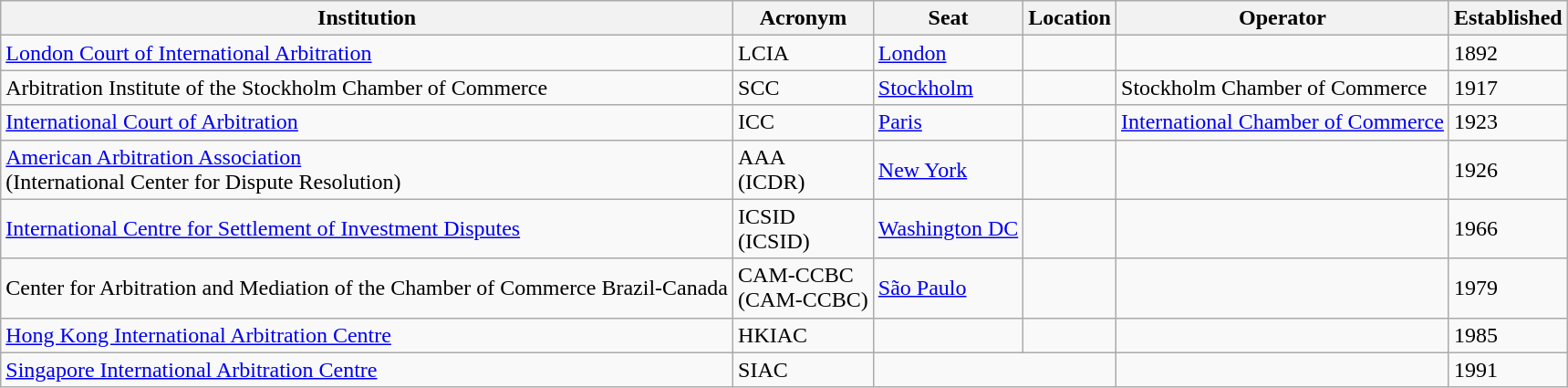<table class="wikitable">
<tr>
<th>Institution</th>
<th>Acronym</th>
<th>Seat</th>
<th>Location</th>
<th>Operator</th>
<th>Established</th>
</tr>
<tr>
<td><a href='#'>London Court of International Arbitration</a></td>
<td>LCIA</td>
<td><a href='#'>London</a></td>
<td></td>
<td></td>
<td>1892</td>
</tr>
<tr>
<td>Arbitration Institute of the Stockholm Chamber of Commerce</td>
<td>SCC</td>
<td><a href='#'>Stockholm</a></td>
<td></td>
<td>Stockholm Chamber of Commerce</td>
<td>1917</td>
</tr>
<tr>
<td><a href='#'>International Court of Arbitration</a></td>
<td>ICC</td>
<td><a href='#'>Paris</a></td>
<td></td>
<td><a href='#'>International Chamber of Commerce</a></td>
<td>1923</td>
</tr>
<tr>
<td><a href='#'>American Arbitration Association</a><br>(International Center for Dispute Resolution)</td>
<td>AAA<br>(ICDR)</td>
<td><a href='#'>New York</a></td>
<td></td>
<td></td>
<td>1926</td>
</tr>
<tr>
<td><a href='#'>International Centre for Settlement of Investment Disputes</a></td>
<td>ICSID<br>(ICSID)</td>
<td><a href='#'>Washington DC</a></td>
<td></td>
<td></td>
<td>1966</td>
</tr>
<tr>
<td>Center for Arbitration and Mediation of the Chamber of Commerce Brazil-Canada</td>
<td>CAM-CCBC<br>(CAM-CCBC)</td>
<td><a href='#'>São Paulo</a></td>
<td></td>
<td></td>
<td>1979</td>
</tr>
<tr>
<td><a href='#'>Hong Kong International Arbitration Centre</a></td>
<td>HKIAC</td>
<td></td>
<td></td>
<td></td>
<td>1985</td>
</tr>
<tr>
<td><a href='#'>Singapore International Arbitration Centre</a></td>
<td>SIAC</td>
<td colspan="2"></td>
<td></td>
<td>1991</td>
</tr>
</table>
